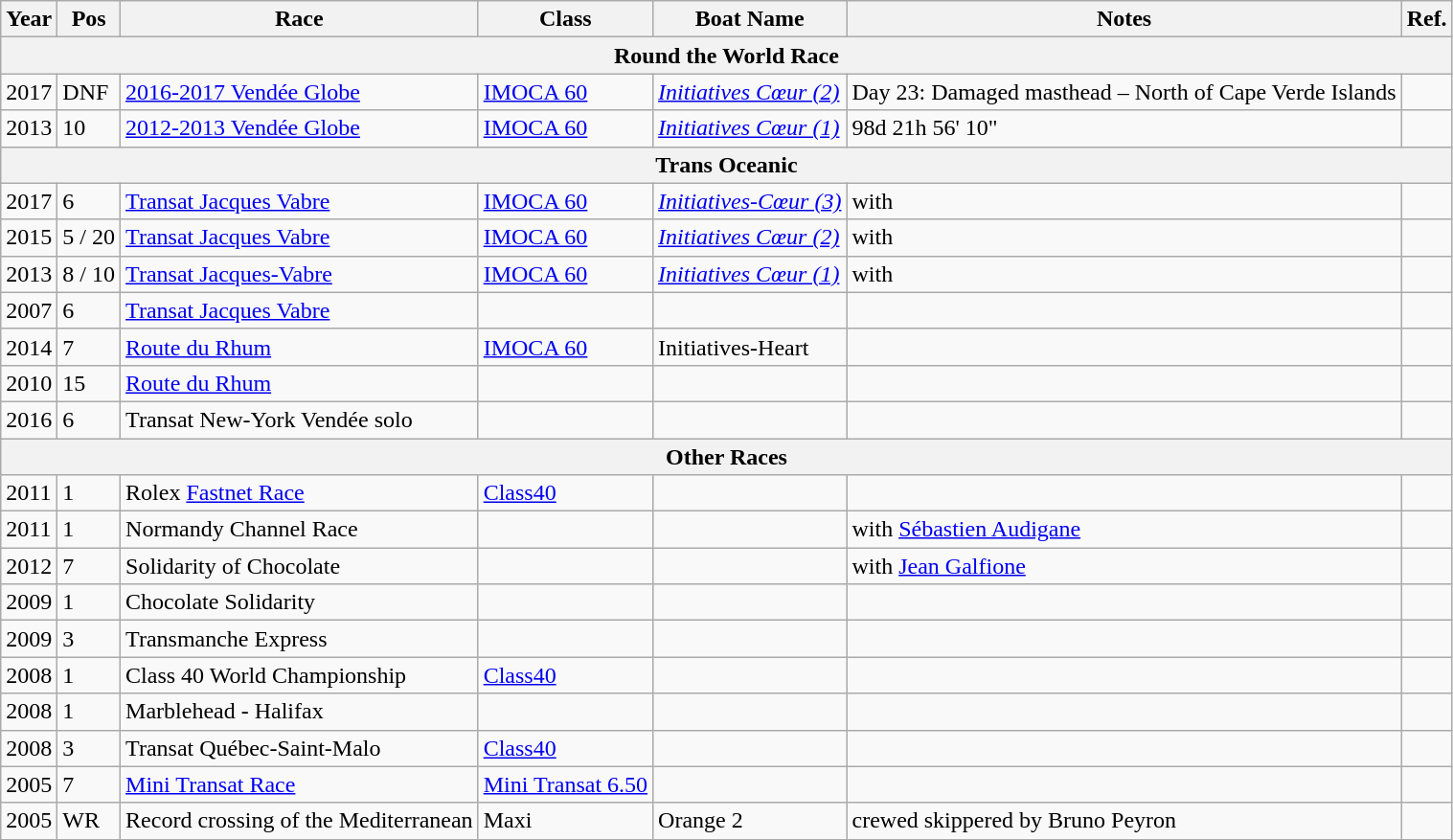<table class="wikitable sortable">
<tr>
<th>Year</th>
<th>Pos</th>
<th>Race</th>
<th>Class</th>
<th>Boat Name</th>
<th>Notes</th>
<th>Ref.</th>
</tr>
<tr>
<th colspan=7>Round the World Race</th>
</tr>
<tr>
<td>2017</td>
<td>DNF</td>
<td><a href='#'>2016-2017 Vendée Globe</a></td>
<td><a href='#'>IMOCA 60</a></td>
<td><em><a href='#'>Initiatives Cœur (2)</a></em></td>
<td>Day 23: Damaged masthead – North of Cape Verde Islands</td>
<td></td>
</tr>
<tr>
<td>2013</td>
<td>10</td>
<td><a href='#'>2012-2013 Vendée Globe</a></td>
<td><a href='#'>IMOCA 60</a></td>
<td><em><a href='#'>Initiatives Cœur (1)</a></em></td>
<td>98d 21h 56' 10"</td>
<td></td>
</tr>
<tr>
<th colspan=7>Trans Oceanic</th>
</tr>
<tr>
<td>2017</td>
<td>6</td>
<td><a href='#'>Transat Jacques Vabre</a></td>
<td><a href='#'>IMOCA 60</a></td>
<td><em><a href='#'>Initiatives-Cœur (3)</a></em></td>
<td>with </td>
<td></td>
</tr>
<tr>
<td>2015</td>
<td>5 / 20</td>
<td><a href='#'>Transat Jacques Vabre</a></td>
<td><a href='#'>IMOCA 60</a></td>
<td><em><a href='#'>Initiatives Cœur (2)</a></em></td>
<td>with </td>
<td></td>
</tr>
<tr>
<td>2013</td>
<td>8 / 10</td>
<td><a href='#'>Transat Jacques-Vabre</a></td>
<td><a href='#'>IMOCA 60</a></td>
<td><em><a href='#'>Initiatives Cœur (1)</a></em></td>
<td>with </td>
<td></td>
</tr>
<tr>
<td>2007</td>
<td>6</td>
<td><a href='#'>Transat Jacques Vabre</a></td>
<td></td>
<td></td>
<td></td>
<td></td>
</tr>
<tr>
<td>2014</td>
<td>7</td>
<td><a href='#'>Route du Rhum</a></td>
<td><a href='#'>IMOCA 60</a></td>
<td>Initiatives-Heart</td>
<td></td>
<td></td>
</tr>
<tr>
<td>2010</td>
<td>15</td>
<td><a href='#'>Route du Rhum</a></td>
<td></td>
<td></td>
<td></td>
<td></td>
</tr>
<tr>
<td>2016</td>
<td>6</td>
<td>Transat New-York Vendée solo</td>
<td></td>
<td></td>
<td></td>
<td></td>
</tr>
<tr>
<th colspan=7>Other Races</th>
</tr>
<tr>
<td>2011</td>
<td>1</td>
<td>Rolex <a href='#'>Fastnet Race</a></td>
<td><a href='#'>Class40</a></td>
<td></td>
<td></td>
<td></td>
</tr>
<tr>
<td>2011</td>
<td>1</td>
<td>Normandy Channel Race</td>
<td></td>
<td></td>
<td>with <a href='#'>Sébastien Audigane</a></td>
<td></td>
</tr>
<tr>
<td>2012</td>
<td>7</td>
<td>Solidarity of Chocolate</td>
<td></td>
<td></td>
<td>with <a href='#'>Jean Galfione</a></td>
<td></td>
</tr>
<tr>
<td>2009</td>
<td>1</td>
<td>Chocolate Solidarity</td>
<td></td>
<td></td>
<td></td>
<td></td>
</tr>
<tr>
<td>2009</td>
<td>3</td>
<td>Transmanche Express</td>
<td></td>
<td></td>
<td></td>
<td></td>
</tr>
<tr>
<td>2008</td>
<td>1</td>
<td>Class 40 World Championship</td>
<td><a href='#'>Class40</a></td>
<td></td>
<td></td>
</tr>
<tr>
<td>2008</td>
<td>1</td>
<td>Marblehead - Halifax</td>
<td></td>
<td></td>
<td></td>
<td></td>
</tr>
<tr>
<td>2008</td>
<td>3</td>
<td>Transat Québec-Saint-Malo</td>
<td><a href='#'>Class40</a></td>
<td></td>
<td></td>
<td></td>
</tr>
<tr>
<td>2005</td>
<td>7</td>
<td><a href='#'>Mini Transat Race</a></td>
<td><a href='#'>Mini Transat 6.50</a></td>
<td></td>
<td></td>
<td></td>
</tr>
<tr>
<td>2005</td>
<td>WR</td>
<td>Record crossing of the Mediterranean</td>
<td>Maxi</td>
<td>Orange 2</td>
<td>crewed skippered by Bruno Peyron</td>
<td></td>
</tr>
</table>
